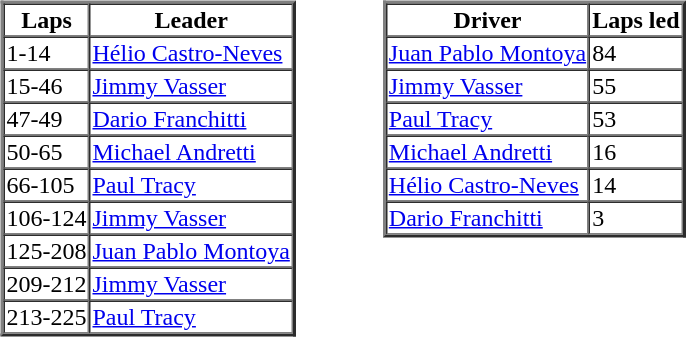<table>
<tr>
<td valign="top"><br><table border=2 cellspacing=0>
<tr>
<th>Laps</th>
<th>Leader</th>
</tr>
<tr>
<td>1-14</td>
<td><a href='#'>Hélio Castro-Neves</a></td>
</tr>
<tr>
<td>15-46</td>
<td><a href='#'>Jimmy Vasser</a></td>
</tr>
<tr>
<td>47-49</td>
<td><a href='#'>Dario Franchitti</a></td>
</tr>
<tr>
<td>50-65</td>
<td><a href='#'>Michael Andretti</a></td>
</tr>
<tr>
<td>66-105</td>
<td><a href='#'>Paul Tracy</a></td>
</tr>
<tr>
<td>106-124</td>
<td><a href='#'>Jimmy Vasser</a></td>
</tr>
<tr>
<td>125-208</td>
<td><a href='#'>Juan Pablo Montoya</a></td>
</tr>
<tr>
<td>209-212</td>
<td><a href='#'>Jimmy Vasser</a></td>
</tr>
<tr>
<td>213-225</td>
<td><a href='#'>Paul Tracy</a></td>
</tr>
</table>
</td>
<td width="50"> </td>
<td valign="top"><br><table border=2 cellspacing=0>
<tr>
<th>Driver</th>
<th>Laps led</th>
</tr>
<tr>
<td><a href='#'>Juan Pablo Montoya</a></td>
<td>84</td>
</tr>
<tr>
<td><a href='#'>Jimmy Vasser</a></td>
<td>55</td>
</tr>
<tr>
<td><a href='#'>Paul Tracy</a></td>
<td>53</td>
</tr>
<tr>
<td><a href='#'>Michael Andretti</a></td>
<td>16</td>
</tr>
<tr>
<td><a href='#'>Hélio Castro-Neves</a></td>
<td>14</td>
</tr>
<tr>
<td><a href='#'>Dario Franchitti</a></td>
<td>3</td>
</tr>
</table>
</td>
</tr>
</table>
